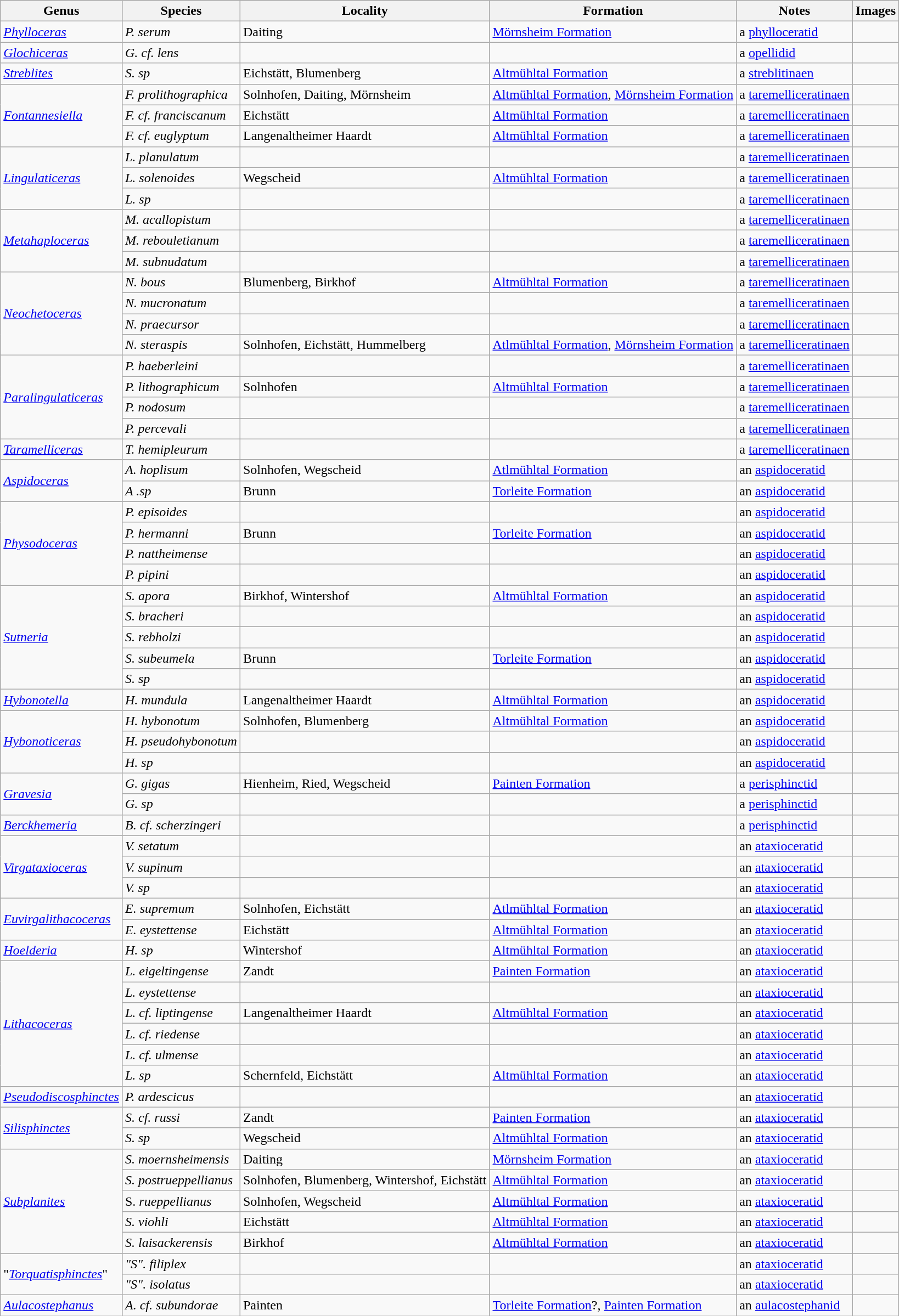<table class="wikitable">
<tr>
<th>Genus</th>
<th>Species</th>
<th>Locality</th>
<th>Formation</th>
<th>Notes</th>
<th>Images</th>
</tr>
<tr>
<td><em><a href='#'>Phylloceras</a></em></td>
<td><em>P. serum</em></td>
<td>Daiting</td>
<td><a href='#'>Mörnsheim Formation</a></td>
<td>a <a href='#'>phylloceratid</a></td>
<td></td>
</tr>
<tr>
<td><em><a href='#'>Glochiceras</a></em></td>
<td><em>G. cf. lens</em></td>
<td></td>
<td></td>
<td>a <a href='#'>opellidid</a></td>
<td></td>
</tr>
<tr>
<td><em><a href='#'>Streblites</a></em></td>
<td><em>S. sp</em></td>
<td>Eichstätt, Blumenberg</td>
<td><a href='#'>Altmühltal Formation</a></td>
<td>a <a href='#'>streblitinaen</a></td>
<td></td>
</tr>
<tr>
<td rowspan="3"><em><a href='#'>Fontannesiella</a></em></td>
<td><em>F. prolithographica</em></td>
<td>Solnhofen, Daiting, Mörnsheim</td>
<td><a href='#'>Altmühltal Formation</a>, <a href='#'>Mörnsheim Formation</a></td>
<td>a <a href='#'>taremelliceratinaen</a></td>
<td></td>
</tr>
<tr>
<td><em>F. cf. franciscanum</em></td>
<td>Eichstätt</td>
<td><a href='#'>Altmühltal Formation</a></td>
<td>a <a href='#'>taremelliceratinaen</a></td>
<td></td>
</tr>
<tr>
<td><em>F. cf. euglyptum</em></td>
<td>Langenaltheimer Haardt</td>
<td><a href='#'>Altmühltal Formation</a></td>
<td>a <a href='#'>taremelliceratinaen</a></td>
<td></td>
</tr>
<tr>
<td rowspan="3"><em><a href='#'>Lingulaticeras</a></em></td>
<td><em>L. planulatum</em></td>
<td></td>
<td></td>
<td>a <a href='#'>taremelliceratinaen</a></td>
<td></td>
</tr>
<tr>
<td><em>L. solenoides</em></td>
<td>Wegscheid</td>
<td><a href='#'>Altmühltal Formation</a></td>
<td>a <a href='#'>taremelliceratinaen</a></td>
<td></td>
</tr>
<tr>
<td><em>L. sp</em></td>
<td></td>
<td></td>
<td>a <a href='#'>taremelliceratinaen</a></td>
<td></td>
</tr>
<tr>
<td rowspan="3"><em><a href='#'>Metahaploceras</a></em></td>
<td><em>M. acallopistum</em></td>
<td></td>
<td></td>
<td>a <a href='#'>taremelliceratinaen</a></td>
<td></td>
</tr>
<tr>
<td><em>M. rebouletianum</em></td>
<td></td>
<td></td>
<td>a <a href='#'>taremelliceratinaen</a></td>
<td></td>
</tr>
<tr>
<td><em>M. subnudatum</em></td>
<td></td>
<td></td>
<td>a <a href='#'>taremelliceratinaen</a></td>
<td></td>
</tr>
<tr>
<td rowspan="4"><em><a href='#'>Neochetoceras</a></em></td>
<td><em>N. bous</em></td>
<td>Blumenberg, Birkhof</td>
<td><a href='#'>Altmühltal Formation</a></td>
<td>a <a href='#'>taremelliceratinaen</a></td>
<td></td>
</tr>
<tr>
<td><em>N. mucronatum</em></td>
<td></td>
<td></td>
<td>a <a href='#'>taremelliceratinaen</a></td>
<td></td>
</tr>
<tr>
<td><em>N. praecursor</em></td>
<td></td>
<td></td>
<td>a <a href='#'>taremelliceratinaen</a></td>
<td></td>
</tr>
<tr>
<td><em>N. steraspis</em></td>
<td>Solnhofen, Eichstätt, Hummelberg</td>
<td><a href='#'>Atlmühltal Formation</a>, <a href='#'>Mörnsheim Formation</a></td>
<td>a <a href='#'>taremelliceratinaen</a></td>
<td></td>
</tr>
<tr>
<td rowspan="4"><em><a href='#'>Paralingulaticeras</a></em></td>
<td><em>P. haeberleini</em></td>
<td></td>
<td></td>
<td>a <a href='#'>taremelliceratinaen</a></td>
<td></td>
</tr>
<tr>
<td><em>P. lithographicum</em></td>
<td>Solnhofen</td>
<td><a href='#'>Altmühltal Formation</a></td>
<td>a <a href='#'>taremelliceratinaen</a></td>
<td></td>
</tr>
<tr>
<td><em>P. nodosum</em></td>
<td></td>
<td></td>
<td>a <a href='#'>taremelliceratinaen</a></td>
<td></td>
</tr>
<tr>
<td><em>P. percevali</em></td>
<td></td>
<td></td>
<td>a <a href='#'>taremelliceratinaen</a></td>
<td></td>
</tr>
<tr>
<td><em><a href='#'>Taramelliceras</a></em></td>
<td><em>T. hemipleurum</em></td>
<td></td>
<td></td>
<td>a <a href='#'>taremelliceratinaen</a></td>
<td></td>
</tr>
<tr>
<td rowspan="2"><em><a href='#'>Aspidoceras</a></em></td>
<td><em>A. hoplisum</em></td>
<td>Solnhofen, Wegscheid</td>
<td><a href='#'>Atlmühltal Formation</a></td>
<td>an <a href='#'>aspidoceratid</a></td>
<td></td>
</tr>
<tr>
<td><em>A .sp</em></td>
<td>Brunn</td>
<td><a href='#'>Torleite Formation</a></td>
<td>an <a href='#'>aspidoceratid</a></td>
<td></td>
</tr>
<tr>
<td rowspan="4"><em><a href='#'>Physodoceras</a></em></td>
<td><em>P. episoides</em></td>
<td></td>
<td></td>
<td>an <a href='#'>aspidoceratid</a></td>
<td></td>
</tr>
<tr>
<td><em>P. hermanni</em></td>
<td>Brunn</td>
<td><a href='#'>Torleite Formation</a></td>
<td>an <a href='#'>aspidoceratid</a></td>
<td></td>
</tr>
<tr>
<td><em>P. nattheimense</em></td>
<td></td>
<td></td>
<td>an <a href='#'>aspidoceratid</a></td>
<td></td>
</tr>
<tr>
<td><em>P. pipini</em></td>
<td></td>
<td></td>
<td>an <a href='#'>aspidoceratid</a></td>
<td></td>
</tr>
<tr>
<td rowspan="5"><em><a href='#'>Sutneria</a></em></td>
<td><em>S. apora</em></td>
<td>Birkhof, Wintershof</td>
<td><a href='#'>Altmühltal Formation</a></td>
<td>an <a href='#'>aspidoceratid</a></td>
<td></td>
</tr>
<tr>
<td><em>S. bracheri</em></td>
<td></td>
<td></td>
<td>an <a href='#'>aspidoceratid</a></td>
<td></td>
</tr>
<tr>
<td><em>S. rebholzi</em></td>
<td></td>
<td></td>
<td>an <a href='#'>aspidoceratid</a></td>
<td></td>
</tr>
<tr>
<td><em>S. subeumela</em></td>
<td>Brunn</td>
<td><a href='#'>Torleite Formation</a></td>
<td>an <a href='#'>aspidoceratid</a></td>
<td></td>
</tr>
<tr>
<td><em>S. sp</em></td>
<td></td>
<td></td>
<td>an <a href='#'>aspidoceratid</a></td>
<td></td>
</tr>
<tr>
<td><em><a href='#'>Hybonotella</a></em></td>
<td><em>H. mundula</em></td>
<td>Langenaltheimer Haardt</td>
<td><a href='#'>Altmühltal Formation</a></td>
<td>an <a href='#'>aspidoceratid</a></td>
<td></td>
</tr>
<tr>
<td rowspan="3"><em><a href='#'>Hybonoticeras</a></em></td>
<td><em>H. hybonotum</em></td>
<td>Solnhofen, Blumenberg</td>
<td><a href='#'>Altmühltal Formation</a></td>
<td>an <a href='#'>aspidoceratid</a></td>
<td></td>
</tr>
<tr>
<td><em>H. pseudohybonotum</em></td>
<td></td>
<td></td>
<td>an <a href='#'>aspidoceratid</a></td>
<td></td>
</tr>
<tr>
<td><em>H. sp</em></td>
<td></td>
<td></td>
<td>an <a href='#'>aspidoceratid</a></td>
<td></td>
</tr>
<tr>
<td rowspan="2"><em><a href='#'>Gravesia</a></em></td>
<td><em>G. gigas</em></td>
<td>Hienheim, Ried, Wegscheid</td>
<td><a href='#'>Painten Formation</a></td>
<td>a <a href='#'>perisphinctid</a></td>
<td></td>
</tr>
<tr>
<td><em>G. sp</em></td>
<td></td>
<td></td>
<td>a <a href='#'>perisphinctid</a></td>
<td></td>
</tr>
<tr>
<td><em><a href='#'>Berckhemeria</a></em></td>
<td><em>B. cf. scherzingeri</em></td>
<td></td>
<td></td>
<td>a <a href='#'>perisphinctid</a></td>
<td></td>
</tr>
<tr>
<td rowspan="3"><em><a href='#'>Virgataxioceras</a></em></td>
<td><em>V. setatum</em></td>
<td></td>
<td></td>
<td>an <a href='#'>ataxioceratid</a></td>
<td></td>
</tr>
<tr>
<td><em>V. supinum</em></td>
<td></td>
<td></td>
<td>an <a href='#'>ataxioceratid</a></td>
<td></td>
</tr>
<tr>
<td><em>V. sp</em></td>
<td></td>
<td></td>
<td>an <a href='#'>ataxioceratid</a></td>
<td></td>
</tr>
<tr>
<td rowspan="2"><em><a href='#'>Euvirgalithacoceras</a></em></td>
<td><em>E. supremum</em></td>
<td>Solnhofen, Eichstätt</td>
<td><a href='#'>Atlmühltal Formation</a></td>
<td>an <a href='#'>ataxioceratid</a></td>
<td></td>
</tr>
<tr>
<td><em>E. eystettense</em></td>
<td>Eichstätt</td>
<td><a href='#'>Altmühltal Formation</a></td>
<td>an <a href='#'>ataxioceratid</a></td>
<td></td>
</tr>
<tr>
<td><em><a href='#'>Hoelderia</a></em></td>
<td><em>H. sp</em></td>
<td>Wintershof</td>
<td><a href='#'>Altmühltal Formation</a></td>
<td>an <a href='#'>ataxioceratid</a></td>
<td></td>
</tr>
<tr>
<td rowspan="6"><em><a href='#'>Lithacoceras</a></em></td>
<td><em>L. eigeltingense</em></td>
<td>Zandt</td>
<td><a href='#'>Painten Formation</a></td>
<td>an <a href='#'>ataxioceratid</a></td>
<td></td>
</tr>
<tr>
<td><em>L. eystettense</em></td>
<td></td>
<td></td>
<td>an <a href='#'>ataxioceratid</a></td>
<td></td>
</tr>
<tr>
<td><em>L. cf. liptingense</em></td>
<td>Langenaltheimer Haardt</td>
<td><a href='#'>Altmühltal Formation</a></td>
<td>an <a href='#'>ataxioceratid</a></td>
<td></td>
</tr>
<tr>
<td><em>L. cf. riedense</em></td>
<td></td>
<td></td>
<td>an <a href='#'>ataxioceratid</a></td>
<td></td>
</tr>
<tr>
<td><em>L. cf. ulmense</em></td>
<td></td>
<td></td>
<td>an <a href='#'>ataxioceratid</a></td>
<td></td>
</tr>
<tr>
<td><em>L. sp</em></td>
<td>Schernfeld, Eichstätt</td>
<td><a href='#'>Altmühltal Formation</a></td>
<td>an <a href='#'>ataxioceratid</a></td>
<td></td>
</tr>
<tr>
<td><em><a href='#'>Pseudodiscosphinctes</a></em></td>
<td><em>P. ardescicus</em></td>
<td></td>
<td></td>
<td>an <a href='#'>ataxioceratid</a></td>
<td></td>
</tr>
<tr>
<td rowspan="2"><em><a href='#'>Silisphinctes</a></em></td>
<td><em>S. cf. russi</em></td>
<td>Zandt</td>
<td><a href='#'>Painten Formation</a></td>
<td>an <a href='#'>ataxioceratid</a></td>
<td></td>
</tr>
<tr>
<td><em>S. sp</em></td>
<td>Wegscheid</td>
<td><a href='#'>Altmühltal Formation</a></td>
<td>an <a href='#'>ataxioceratid</a></td>
<td></td>
</tr>
<tr>
<td rowspan="5"><em><a href='#'>Subplanites</a></em></td>
<td><em>S. moernsheimensis</em></td>
<td>Daiting</td>
<td><a href='#'>Mörnsheim Formation</a></td>
<td>an <a href='#'>ataxioceratid</a></td>
<td></td>
</tr>
<tr>
<td><em>S. postrueppellianus</em></td>
<td>Solnhofen, Blumenberg, Wintershof, Eichstätt</td>
<td><a href='#'>Altmühltal Formation</a></td>
<td>an <a href='#'>ataxioceratid</a></td>
<td></td>
</tr>
<tr>
<td>S. <em>rueppellianus</em></td>
<td>Solnhofen, Wegscheid</td>
<td><a href='#'>Altmühltal Formation</a></td>
<td>an <a href='#'>ataxioceratid</a></td>
<td></td>
</tr>
<tr>
<td><em>S. viohli</em></td>
<td>Eichstätt</td>
<td><a href='#'>Altmühltal Formation</a></td>
<td>an <a href='#'>ataxioceratid</a></td>
<td></td>
</tr>
<tr>
<td><em>S. laisackerensis</em></td>
<td>Birkhof</td>
<td><a href='#'>Altmühltal Formation</a></td>
<td>an <a href='#'>ataxioceratid</a></td>
<td></td>
</tr>
<tr>
<td rowspan="2">"<em><a href='#'>Torquatisphinctes</a></em>"</td>
<td><em>"S". filiplex</em></td>
<td></td>
<td></td>
<td>an <a href='#'>ataxioceratid</a></td>
<td></td>
</tr>
<tr>
<td><em>"S". isolatus</em></td>
<td></td>
<td></td>
<td>an <a href='#'>ataxioceratid</a></td>
<td></td>
</tr>
<tr>
<td><em><a href='#'>Aulacostephanus</a></em></td>
<td><em>A. cf. subundorae</em></td>
<td>Painten</td>
<td><a href='#'>Torleite Formation</a>?, <a href='#'>Painten Formation</a></td>
<td>an <a href='#'>aulacostephanid</a></td>
<td></td>
</tr>
</table>
